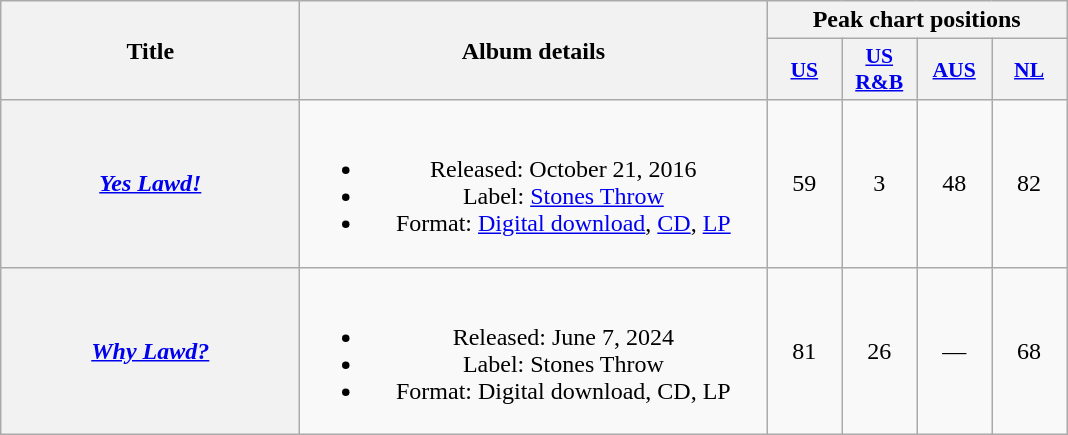<table class="wikitable plainrowheaders" style="text-align:center;">
<tr>
<th rowspan="2" style="width:12em;">Title</th>
<th rowspan="2" style="width:19em;">Album details</th>
<th colspan="4">Peak chart positions</th>
</tr>
<tr>
<th style="width:3em;font-size:90%;"><a href='#'>US</a><br></th>
<th style="width:3em;font-size:90%;"><a href='#'>US<br>R&B</a><br></th>
<th style="width:3em;font-size:90%;"><a href='#'>AUS</a><br></th>
<th style="width:3em;font-size:90%;"><a href='#'>NL</a><br></th>
</tr>
<tr>
<th scope="row"><em><a href='#'>Yes Lawd!</a></em></th>
<td><br><ul><li>Released: October 21, 2016</li><li>Label: <a href='#'>Stones Throw</a></li><li>Format: <a href='#'>Digital download</a>, <a href='#'>CD</a>, <a href='#'>LP</a></li></ul></td>
<td>59</td>
<td>3</td>
<td>48</td>
<td>82</td>
</tr>
<tr>
<th scope="row"><em><a href='#'>Why Lawd?</a></em></th>
<td><br><ul><li>Released: June 7, 2024</li><li>Label: Stones Throw</li><li>Format: Digital download, CD, LP</li></ul></td>
<td>81</td>
<td>26</td>
<td>—</td>
<td>68</td>
</tr>
</table>
